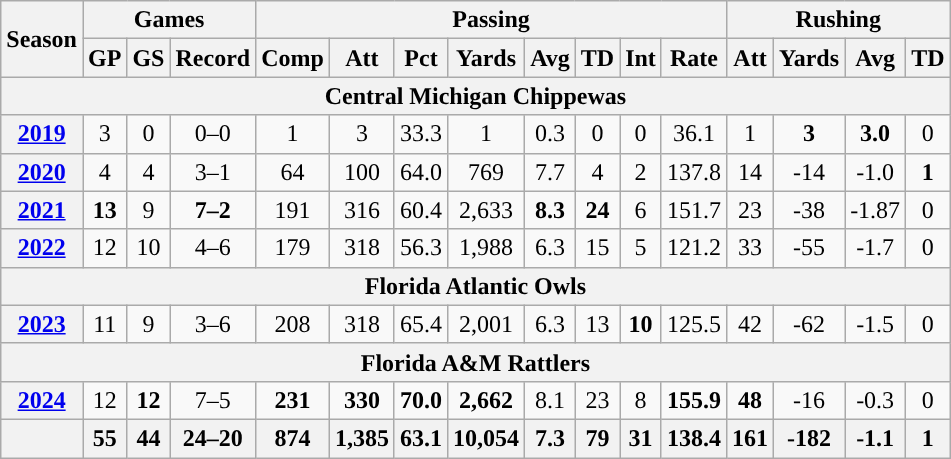<table class="wikitable" style="text-align:center;">
<tr>
<th rowspan="2">Season</th>
<th colspan="3">Games</th>
<th colspan="8">Passing</th>
<th colspan="4">Rushing</th>
</tr>
<tr>
<th>GP</th>
<th>GS</th>
<th>Record</th>
<th>Comp</th>
<th>Att</th>
<th>Pct</th>
<th>Yards</th>
<th>Avg</th>
<th>TD</th>
<th>Int</th>
<th>Rate</th>
<th>Att</th>
<th>Yards</th>
<th>Avg</th>
<th>TD</th>
</tr>
<tr>
<th colspan="16">Central Michigan Chippewas</th>
</tr>
<tr>
<th><a href='#'>2019</a></th>
<td>3</td>
<td>0</td>
<td>0–0</td>
<td>1</td>
<td>3</td>
<td>33.3</td>
<td>1</td>
<td>0.3</td>
<td>0</td>
<td>0</td>
<td>36.1</td>
<td>1</td>
<td><strong>3</strong></td>
<td><strong>3.0</strong></td>
<td>0</td>
</tr>
<tr>
<th><a href='#'>2020</a></th>
<td>4</td>
<td>4</td>
<td>3–1</td>
<td>64</td>
<td>100</td>
<td>64.0</td>
<td>769</td>
<td>7.7</td>
<td>4</td>
<td>2</td>
<td>137.8</td>
<td>14</td>
<td>-14</td>
<td>-1.0</td>
<td><strong>1</strong></td>
</tr>
<tr>
<th><a href='#'>2021</a></th>
<td><strong>13</strong></td>
<td>9</td>
<td><strong>7–2</strong></td>
<td>191</td>
<td>316</td>
<td>60.4</td>
<td>2,633</td>
<td><strong>8.3</strong></td>
<td><strong>24</strong></td>
<td>6</td>
<td>151.7</td>
<td>23</td>
<td>-38</td>
<td>-1.87</td>
<td>0</td>
</tr>
<tr>
<th><a href='#'>2022</a></th>
<td>12</td>
<td>10</td>
<td>4–6</td>
<td>179</td>
<td>318</td>
<td>56.3</td>
<td>1,988</td>
<td>6.3</td>
<td>15</td>
<td>5</td>
<td>121.2</td>
<td>33</td>
<td>-55</td>
<td>-1.7</td>
<td>0</td>
</tr>
<tr>
<th colspan="16">Florida Atlantic Owls</th>
</tr>
<tr>
<th><a href='#'>2023</a></th>
<td>11</td>
<td>9</td>
<td>3–6</td>
<td>208</td>
<td>318</td>
<td>65.4</td>
<td>2,001</td>
<td>6.3</td>
<td>13</td>
<td><strong>10</strong></td>
<td>125.5</td>
<td>42</td>
<td>-62</td>
<td>-1.5</td>
<td>0</td>
</tr>
<tr>
<th colspan="16">Florida A&M Rattlers</th>
</tr>
<tr>
<th><a href='#'>2024</a></th>
<td>12</td>
<td><strong>12</strong></td>
<td>7–5</td>
<td><strong>231</strong></td>
<td><strong>330</strong></td>
<td><strong>70.0</strong></td>
<td><strong>2,662</strong></td>
<td>8.1</td>
<td>23</td>
<td>8</td>
<td><strong>155.9</strong></td>
<td><strong>48</strong></td>
<td>-16</td>
<td>-0.3</td>
<td>0</td>
</tr>
<tr>
<th></th>
<th>55</th>
<th>44</th>
<th>24–20</th>
<th>874</th>
<th>1,385</th>
<th>63.1</th>
<th>10,054</th>
<th>7.3</th>
<th>79</th>
<th>31</th>
<th>138.4</th>
<th>161</th>
<th>-182</th>
<th>-1.1</th>
<th>1</th>
</tr>
</table>
